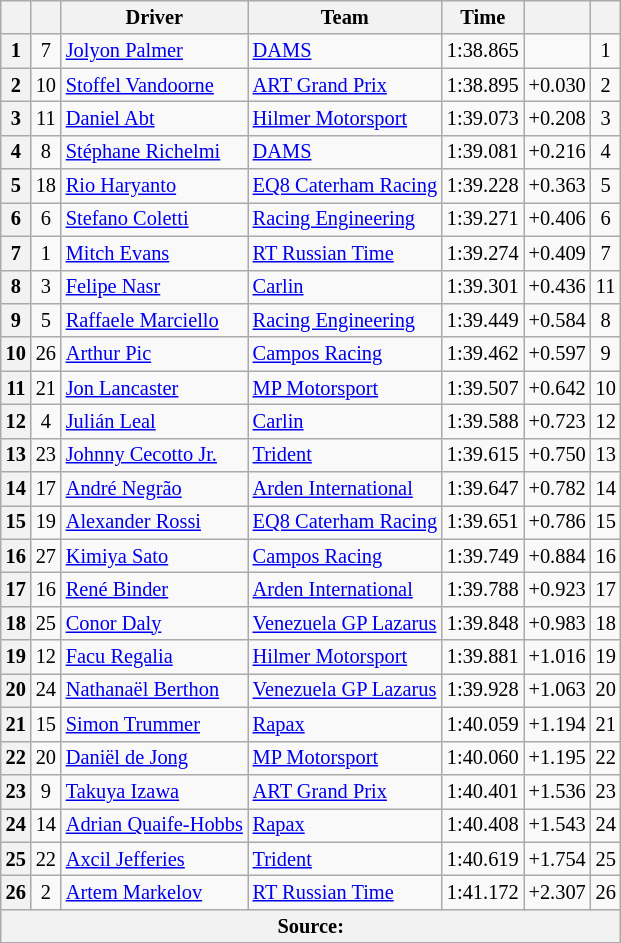<table class="wikitable" style="font-size: 85%;">
<tr>
<th scope="col"></th>
<th scope="col"></th>
<th scope="col">Driver</th>
<th scope="col">Team</th>
<th scope="col">Time</th>
<th scope="col"></th>
<th scope="col"></th>
</tr>
<tr>
<th scope="row">1</th>
<td align="center">7</td>
<td data-sort-value="PAL"> <a href='#'>Jolyon Palmer</a></td>
<td><a href='#'>DAMS</a></td>
<td>1:38.865</td>
<td></td>
<td align="center">1</td>
</tr>
<tr>
<th scope="row">2</th>
<td align="center">10</td>
<td data-sort-value="VAN"> <a href='#'>Stoffel Vandoorne</a></td>
<td><a href='#'>ART Grand Prix</a></td>
<td>1:38.895</td>
<td>+0.030</td>
<td align="center">2</td>
</tr>
<tr>
<th scope="row">3</th>
<td align="center">11</td>
<td data-sort-value="ABT"> <a href='#'>Daniel Abt</a></td>
<td><a href='#'>Hilmer Motorsport</a></td>
<td>1:39.073</td>
<td>+0.208</td>
<td align="center">3</td>
</tr>
<tr>
<th scope="row">4</th>
<td align="center">8</td>
<td data-sort-value="RIC"> <a href='#'>Stéphane Richelmi</a></td>
<td><a href='#'>DAMS</a></td>
<td>1:39.081</td>
<td>+0.216</td>
<td align="center">4</td>
</tr>
<tr>
<th scope="row">5</th>
<td align="center">18</td>
<td data-sort-value="HAR"> <a href='#'>Rio Haryanto</a></td>
<td><a href='#'>EQ8 Caterham Racing</a></td>
<td>1:39.228</td>
<td>+0.363</td>
<td align="center">5</td>
</tr>
<tr>
<th scope="row">6</th>
<td align="center">6</td>
<td data-sort-value="COL"> <a href='#'>Stefano Coletti</a></td>
<td><a href='#'>Racing Engineering</a></td>
<td>1:39.271</td>
<td>+0.406</td>
<td align="center">6</td>
</tr>
<tr>
<th scope="row">7</th>
<td align="center">1</td>
<td data-sort-value="EVA"> <a href='#'>Mitch Evans</a></td>
<td><a href='#'>RT Russian Time</a></td>
<td>1:39.274</td>
<td>+0.409</td>
<td align="center">7</td>
</tr>
<tr>
<th scope="row">8</th>
<td align="center">3</td>
<td data-sort-value="NAS"> <a href='#'>Felipe Nasr</a></td>
<td><a href='#'>Carlin</a></td>
<td>1:39.301</td>
<td>+0.436</td>
<td align="center">11</td>
</tr>
<tr>
<th scope="row">9</th>
<td align="center">5</td>
<td data-sort-value="MAR"> <a href='#'>Raffaele Marciello</a></td>
<td><a href='#'>Racing Engineering</a></td>
<td>1:39.449</td>
<td>+0.584</td>
<td align="center">8</td>
</tr>
<tr>
<th scope="row">10</th>
<td align="center">26</td>
<td data-sort-value="PIC"> <a href='#'>Arthur Pic</a></td>
<td><a href='#'>Campos Racing</a></td>
<td>1:39.462</td>
<td>+0.597</td>
<td align="center">9</td>
</tr>
<tr>
<th scope="row">11</th>
<td align="center">21</td>
<td data-sort-value="LAN"> <a href='#'>Jon Lancaster</a></td>
<td><a href='#'>MP Motorsport</a></td>
<td>1:39.507</td>
<td>+0.642</td>
<td align="center">10</td>
</tr>
<tr>
<th scope="row">12</th>
<td align="center">4</td>
<td data-sort-value="LEA"> <a href='#'>Julián Leal</a></td>
<td><a href='#'>Carlin</a></td>
<td>1:39.588</td>
<td>+0.723</td>
<td align="center">12</td>
</tr>
<tr>
<th scope="row">13</th>
<td align="center">23</td>
<td data-sort-value="CEC"> <a href='#'>Johnny Cecotto Jr.</a></td>
<td><a href='#'>Trident</a></td>
<td>1:39.615</td>
<td>+0.750</td>
<td align="center">13</td>
</tr>
<tr>
<th scope="row">14</th>
<td align="center">17</td>
<td data-sort-value="NEG"> <a href='#'>André Negrão</a></td>
<td><a href='#'>Arden International</a></td>
<td>1:39.647</td>
<td>+0.782</td>
<td align="center">14</td>
</tr>
<tr>
<th scope="row">15</th>
<td align="center">19</td>
<td data-sort-value="ROS"> <a href='#'>Alexander Rossi</a></td>
<td><a href='#'>EQ8 Caterham Racing</a></td>
<td>1:39.651</td>
<td>+0.786</td>
<td align="center">15</td>
</tr>
<tr>
<th scope="row">16</th>
<td align="center">27</td>
<td data-sort-value="SAT"> <a href='#'>Kimiya Sato</a></td>
<td><a href='#'>Campos Racing</a></td>
<td>1:39.749</td>
<td>+0.884</td>
<td align="center">16</td>
</tr>
<tr>
<th scope="row">17</th>
<td align="center">16</td>
<td data-sort-value="BIN"> <a href='#'>René Binder</a></td>
<td><a href='#'>Arden International</a></td>
<td>1:39.788</td>
<td>+0.923</td>
<td align="center">17</td>
</tr>
<tr>
<th scope="row">18</th>
<td align="center">25</td>
<td data-sort-value="DAL"> <a href='#'>Conor Daly</a></td>
<td><a href='#'>Venezuela GP Lazarus</a></td>
<td>1:39.848</td>
<td>+0.983</td>
<td align="center">18</td>
</tr>
<tr>
<th scope="row">19</th>
<td align="center">12</td>
<td data-sort-value="REG"> <a href='#'>Facu Regalia</a></td>
<td><a href='#'>Hilmer Motorsport</a></td>
<td>1:39.881</td>
<td>+1.016</td>
<td align="center">19</td>
</tr>
<tr>
<th scope="row">20</th>
<td align="center">24</td>
<td data-sort-value="BER"> <a href='#'>Nathanaël Berthon</a></td>
<td><a href='#'>Venezuela GP Lazarus</a></td>
<td>1:39.928</td>
<td>+1.063</td>
<td align="center">20</td>
</tr>
<tr>
<th scope="row">21</th>
<td align="center">15</td>
<td data-sort-value="TRU"> <a href='#'>Simon Trummer</a></td>
<td><a href='#'>Rapax</a></td>
<td>1:40.059</td>
<td>+1.194</td>
<td align="center">21</td>
</tr>
<tr>
<th scope="row">22</th>
<td align="center">20</td>
<td data-sort-value="DEJ"> <a href='#'>Daniël de Jong</a></td>
<td><a href='#'>MP Motorsport</a></td>
<td>1:40.060</td>
<td>+1.195</td>
<td align="center">22</td>
</tr>
<tr>
<th scope="row">23</th>
<td align="center">9</td>
<td data-sort-value="IZA"> <a href='#'>Takuya Izawa</a></td>
<td><a href='#'>ART Grand Prix</a></td>
<td>1:40.401</td>
<td>+1.536</td>
<td align="center">23</td>
</tr>
<tr>
<th scope="row">24</th>
<td align="center">14</td>
<td data-sort-value="QUA"> <a href='#'>Adrian Quaife-Hobbs</a></td>
<td><a href='#'>Rapax</a></td>
<td>1:40.408</td>
<td>+1.543</td>
<td align="center">24</td>
</tr>
<tr>
<th scope="row">25</th>
<td align="center">22</td>
<td data-sort-value="JEF"> <a href='#'>Axcil Jefferies</a></td>
<td><a href='#'>Trident</a></td>
<td>1:40.619</td>
<td>+1.754</td>
<td align="center">25</td>
</tr>
<tr>
<th scope="row">26</th>
<td align="center">2</td>
<td data-sort-value="MAR"> <a href='#'>Artem Markelov</a></td>
<td><a href='#'>RT Russian Time</a></td>
<td>1:41.172</td>
<td>+2.307</td>
<td align="center">26</td>
</tr>
<tr class="sortbottom">
<th colspan="7">Source:</th>
</tr>
<tr>
</tr>
</table>
